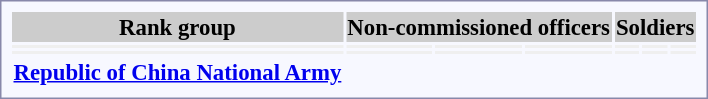<table style="border:1px solid #8888aa; background-color:#f7f8ff; padding:5px; font-size:95%; margin: 0px 12px 12px 0px;">
<tr bgcolor="#CCCCCC" style="text-align:center;">
<th>Rank group</th>
<th colspan=3>Non-commissioned officers</th>
<th colspan=3>Soldiers</th>
</tr>
<tr style="background:#efefef; text-align:center;">
<td></td>
<td></td>
<td></td>
<td></td>
<td></td>
<td></td>
<td></td>
</tr>
<tr style="background:#efefef; text-align:center;">
<td></td>
<td></td>
<td></td>
<td></td>
<td></td>
<td></td>
<td></td>
</tr>
<tr style="text-align:center;">
<td><strong> <a href='#'>Republic of China National Army</a></strong></td>
<td></td>
<td></td>
<td></td>
<td></td>
<td></td>
<td></td>
</tr>
</table>
